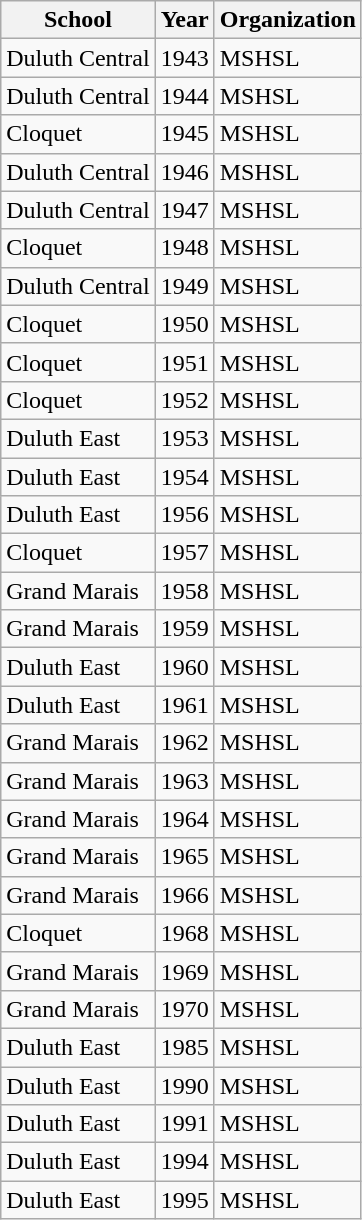<table class="wikitable">
<tr>
<th>School</th>
<th>Year</th>
<th>Organization</th>
</tr>
<tr>
<td>Duluth Central</td>
<td>1943</td>
<td>MSHSL</td>
</tr>
<tr>
<td>Duluth Central</td>
<td>1944</td>
<td>MSHSL</td>
</tr>
<tr>
<td>Cloquet</td>
<td>1945</td>
<td>MSHSL</td>
</tr>
<tr>
<td>Duluth Central</td>
<td>1946</td>
<td>MSHSL</td>
</tr>
<tr>
<td>Duluth Central</td>
<td>1947</td>
<td>MSHSL</td>
</tr>
<tr>
<td>Cloquet</td>
<td>1948</td>
<td>MSHSL</td>
</tr>
<tr>
<td>Duluth Central</td>
<td>1949</td>
<td>MSHSL</td>
</tr>
<tr>
<td>Cloquet</td>
<td>1950</td>
<td>MSHSL</td>
</tr>
<tr>
<td>Cloquet</td>
<td>1951</td>
<td>MSHSL</td>
</tr>
<tr>
<td>Cloquet</td>
<td>1952</td>
<td>MSHSL</td>
</tr>
<tr>
<td>Duluth East</td>
<td>1953</td>
<td>MSHSL</td>
</tr>
<tr>
<td>Duluth East</td>
<td>1954</td>
<td>MSHSL</td>
</tr>
<tr>
<td>Duluth East</td>
<td>1956</td>
<td>MSHSL</td>
</tr>
<tr>
<td>Cloquet</td>
<td>1957</td>
<td>MSHSL</td>
</tr>
<tr>
<td>Grand Marais</td>
<td>1958</td>
<td>MSHSL</td>
</tr>
<tr>
<td>Grand Marais</td>
<td>1959</td>
<td>MSHSL</td>
</tr>
<tr>
<td>Duluth East</td>
<td>1960</td>
<td>MSHSL</td>
</tr>
<tr>
<td>Duluth East</td>
<td>1961</td>
<td>MSHSL</td>
</tr>
<tr>
<td>Grand Marais</td>
<td>1962</td>
<td>MSHSL</td>
</tr>
<tr>
<td>Grand Marais</td>
<td>1963</td>
<td>MSHSL</td>
</tr>
<tr>
<td>Grand Marais</td>
<td>1964</td>
<td>MSHSL</td>
</tr>
<tr>
<td>Grand Marais</td>
<td>1965</td>
<td>MSHSL</td>
</tr>
<tr>
<td>Grand Marais</td>
<td>1966</td>
<td>MSHSL</td>
</tr>
<tr>
<td>Cloquet</td>
<td>1968</td>
<td>MSHSL</td>
</tr>
<tr>
<td>Grand Marais</td>
<td>1969</td>
<td>MSHSL</td>
</tr>
<tr>
<td>Grand Marais</td>
<td>1970</td>
<td>MSHSL</td>
</tr>
<tr>
<td>Duluth East</td>
<td>1985</td>
<td>MSHSL</td>
</tr>
<tr>
<td>Duluth East</td>
<td>1990</td>
<td>MSHSL</td>
</tr>
<tr>
<td>Duluth East</td>
<td>1991</td>
<td>MSHSL</td>
</tr>
<tr>
<td>Duluth East</td>
<td>1994</td>
<td>MSHSL</td>
</tr>
<tr>
<td>Duluth East</td>
<td>1995</td>
<td>MSHSL</td>
</tr>
</table>
